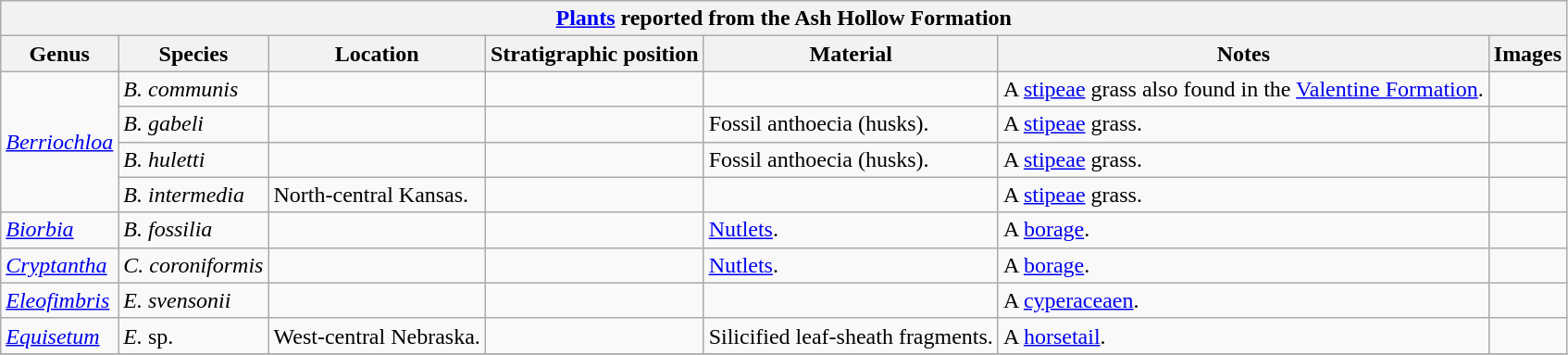<table class="wikitable" align="center">
<tr>
<th colspan="7" align="center"><strong><a href='#'>Plants</a> reported from the Ash Hollow Formation</strong></th>
</tr>
<tr>
<th>Genus</th>
<th>Species</th>
<th>Location</th>
<th><strong>Stratigraphic position</strong></th>
<th><strong>Material</strong></th>
<th>Notes</th>
<th>Images</th>
</tr>
<tr>
<td rowspan="4"><em><a href='#'>Berriochloa</a></em></td>
<td><em>B. communis</em></td>
<td></td>
<td></td>
<td></td>
<td>A <a href='#'>stipeae</a> grass also found in the <a href='#'>Valentine Formation</a>.</td>
<td></td>
</tr>
<tr>
<td><em>B. gabeli</em></td>
<td></td>
<td></td>
<td>Fossil anthoecia (husks).</td>
<td>A <a href='#'>stipeae</a> grass.</td>
<td></td>
</tr>
<tr>
<td><em>B. huletti</em></td>
<td></td>
<td></td>
<td>Fossil anthoecia (husks).</td>
<td>A <a href='#'>stipeae</a> grass.</td>
<td></td>
</tr>
<tr>
<td><em>B. intermedia</em></td>
<td>North-central Kansas.</td>
<td></td>
<td></td>
<td>A <a href='#'>stipeae</a> grass.</td>
<td></td>
</tr>
<tr>
<td><em><a href='#'>Biorbia</a></em></td>
<td><em>B. fossilia</em></td>
<td></td>
<td></td>
<td><a href='#'>Nutlets</a>.</td>
<td>A <a href='#'>borage</a>.</td>
<td></td>
</tr>
<tr>
<td><em><a href='#'>Cryptantha</a></em></td>
<td><em>C. coroniformis</em></td>
<td></td>
<td></td>
<td><a href='#'>Nutlets</a>.</td>
<td>A <a href='#'>borage</a>.</td>
<td></td>
</tr>
<tr>
<td><em><a href='#'>Eleofimbris</a></em></td>
<td><em>E. svensonii</em></td>
<td></td>
<td></td>
<td></td>
<td>A <a href='#'>cyperaceaen</a>.</td>
<td></td>
</tr>
<tr>
<td><em><a href='#'>Equisetum</a></em></td>
<td><em>E.</em> sp.</td>
<td>West-central Nebraska.</td>
<td></td>
<td>Silicified leaf-sheath fragments.</td>
<td>A <a href='#'>horsetail</a>.</td>
<td></td>
</tr>
<tr>
</tr>
</table>
